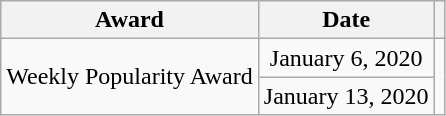<table class="wikitable" style="text-align:center;">
<tr>
<th>Award</th>
<th>Date</th>
<th></th>
</tr>
<tr>
<td rowspan="2">Weekly Popularity Award</td>
<td>January 6, 2020</td>
<td rowspan="2"></td>
</tr>
<tr>
<td>January 13, 2020</td>
</tr>
</table>
